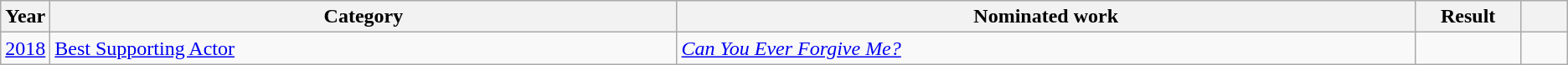<table class=wikitable>
<tr>
<th scope="col" style="width:1em;">Year</th>
<th scope="col" style="width:33em;">Category</th>
<th scope="col" style="width:39em;">Nominated work</th>
<th scope="col" style="width:5em;">Result</th>
<th scope="col" style="width:2em;"></th>
</tr>
<tr>
<td><a href='#'>2018</a></td>
<td><a href='#'>Best Supporting Actor</a></td>
<td><em><a href='#'>Can You Ever Forgive Me?</a></em></td>
<td></td>
<td style="text-align:center;"></td>
</tr>
</table>
